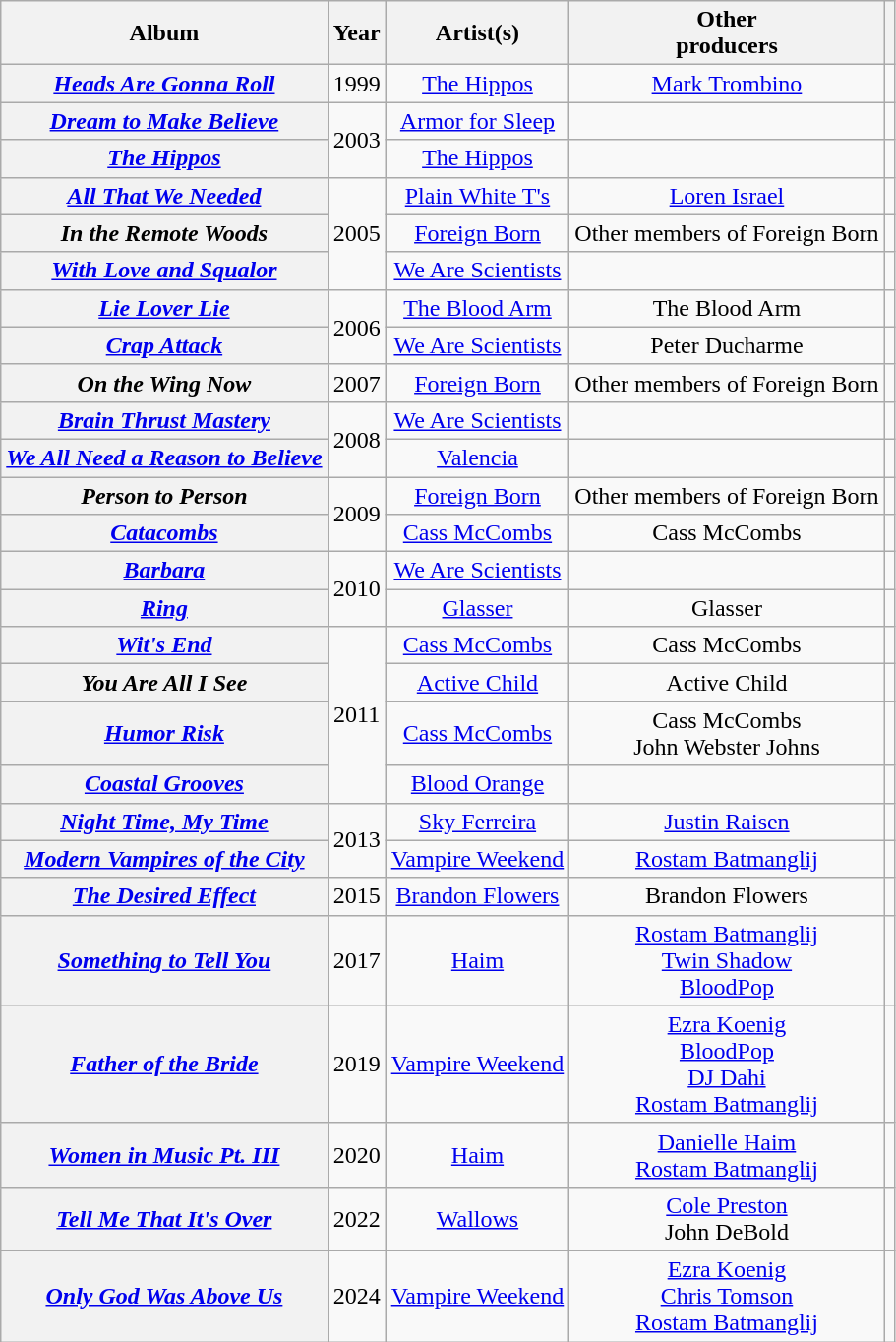<table class="wikitable plainrowheaders sortable" style="text-align:center;">
<tr>
<th scope="col">Album</th>
<th>Year</th>
<th>Artist(s)</th>
<th class="unsortable">Other<br>producers</th>
<th class="unsortable"></th>
</tr>
<tr>
<th scope="row"><em><a href='#'>Heads Are Gonna Roll</a></em></th>
<td>1999</td>
<td><a href='#'>The Hippos</a></td>
<td><a href='#'>Mark Trombino</a></td>
<td></td>
</tr>
<tr>
<th scope="row"><em><a href='#'>Dream to Make Believe</a></em></th>
<td rowspan="2">2003</td>
<td><a href='#'>Armor for Sleep</a></td>
<td></td>
<td></td>
</tr>
<tr>
<th scope="row"><em><a href='#'>The Hippos</a></em></th>
<td><a href='#'>The Hippos</a></td>
<td></td>
<td></td>
</tr>
<tr>
<th scope="row"><em><a href='#'>All That We Needed</a></em></th>
<td rowspan="3">2005</td>
<td><a href='#'>Plain White T's</a></td>
<td><a href='#'>Loren Israel</a></td>
<td></td>
</tr>
<tr>
<th scope="row"><em>In the Remote Woods</em><br></th>
<td><a href='#'>Foreign Born</a></td>
<td>Other members of Foreign Born</td>
<td></td>
</tr>
<tr>
<th scope="row"><em><a href='#'>With Love and Squalor</a></em></th>
<td><a href='#'>We Are Scientists</a></td>
<td></td>
<td></td>
</tr>
<tr>
<th scope="row"><em><a href='#'>Lie Lover Lie</a></em></th>
<td rowspan="2">2006</td>
<td><a href='#'>The Blood Arm</a></td>
<td>The Blood Arm</td>
<td></td>
</tr>
<tr>
<th scope="row"><em><a href='#'>Crap Attack</a></em><br></th>
<td><a href='#'>We Are Scientists</a></td>
<td>Peter Ducharme </td>
<td></td>
</tr>
<tr>
<th scope="row"><em>On the Wing Now</em></th>
<td>2007</td>
<td><a href='#'>Foreign Born</a></td>
<td>Other members of Foreign Born</td>
<td></td>
</tr>
<tr>
<th scope="row"><em><a href='#'>Brain Thrust Mastery</a></em></th>
<td rowspan="2">2008</td>
<td><a href='#'>We Are Scientists</a></td>
<td></td>
<td></td>
</tr>
<tr>
<th scope="row"><em><a href='#'>We All Need a Reason to Believe</a></em></th>
<td><a href='#'>Valencia</a></td>
<td></td>
<td></td>
</tr>
<tr>
<th scope="row"><em>Person to Person</em></th>
<td rowspan="2">2009</td>
<td><a href='#'>Foreign Born</a></td>
<td>Other members of Foreign Born</td>
<td></td>
</tr>
<tr>
<th scope="row"><em><a href='#'>Catacombs</a></em></th>
<td><a href='#'>Cass McCombs</a></td>
<td>Cass McCombs</td>
<td></td>
</tr>
<tr>
<th scope="row"><em><a href='#'>Barbara</a></em></th>
<td rowspan="2">2010</td>
<td><a href='#'>We Are Scientists</a></td>
<td></td>
<td></td>
</tr>
<tr>
<th scope="row"><em><a href='#'>Ring</a></em></th>
<td><a href='#'>Glasser</a></td>
<td>Glasser</td>
<td></td>
</tr>
<tr>
<th scope="row"><em><a href='#'>Wit's End</a></em></th>
<td rowspan="4">2011</td>
<td><a href='#'>Cass McCombs</a></td>
<td>Cass McCombs</td>
<td></td>
</tr>
<tr>
<th scope="row"><em>You Are All I See</em></th>
<td><a href='#'>Active Child</a></td>
<td>Active Child</td>
<td></td>
</tr>
<tr>
<th scope="row"><em><a href='#'>Humor Risk</a></em></th>
<td><a href='#'>Cass McCombs</a></td>
<td>Cass McCombs<br>John Webster Johns </td>
<td></td>
</tr>
<tr>
<th scope="row"><em><a href='#'>Coastal Grooves</a></em></th>
<td><a href='#'>Blood Orange</a></td>
<td></td>
<td></td>
</tr>
<tr>
<th scope="row"><em><a href='#'>Night Time, My Time</a></em></th>
<td rowspan="2">2013</td>
<td><a href='#'>Sky Ferreira</a></td>
<td><a href='#'>Justin Raisen</a> </td>
<td></td>
</tr>
<tr>
<th scope="row"><em><a href='#'>Modern Vampires of the City</a></em></th>
<td><a href='#'>Vampire Weekend</a></td>
<td><a href='#'>Rostam Batmanglij</a></td>
<td></td>
</tr>
<tr>
<th scope="row"><em><a href='#'>The Desired Effect</a></em></th>
<td>2015</td>
<td><a href='#'>Brandon Flowers</a></td>
<td>Brandon Flowers</td>
<td></td>
</tr>
<tr>
<th scope="row"><em><a href='#'>Something to Tell You</a></em></th>
<td>2017</td>
<td><a href='#'>Haim</a></td>
<td><a href='#'>Rostam Batmanglij</a><br><a href='#'>Twin Shadow</a><br><a href='#'>BloodPop</a> </td>
<td></td>
</tr>
<tr>
<th scope="row"><em><a href='#'>Father of the Bride</a></em></th>
<td>2019</td>
<td><a href='#'>Vampire Weekend</a></td>
<td><a href='#'>Ezra Koenig</a><br><a href='#'>BloodPop</a><br><a href='#'>DJ Dahi</a><br><a href='#'>Rostam Batmanglij</a></td>
<td></td>
</tr>
<tr>
<th scope="row"><em><a href='#'>Women in Music Pt. III</a></em></th>
<td>2020</td>
<td><a href='#'>Haim</a></td>
<td><a href='#'>Danielle Haim</a><br><a href='#'>Rostam Batmanglij</a></td>
<td></td>
</tr>
<tr>
<th scope="row"><em><a href='#'>Tell Me That It's Over</a></em></th>
<td>2022</td>
<td><a href='#'>Wallows</a></td>
<td><a href='#'>Cole Preston</a> <br>John DeBold </td>
<td></td>
</tr>
<tr>
<th scope="row"><em><a href='#'>Only God Was Above Us</a></em></th>
<td>2024</td>
<td><a href='#'>Vampire Weekend</a></td>
<td><a href='#'>Ezra Koenig</a><br><a href='#'>Chris Tomson</a><br><a href='#'>Rostam Batmanglij</a></td>
<td></td>
</tr>
</table>
